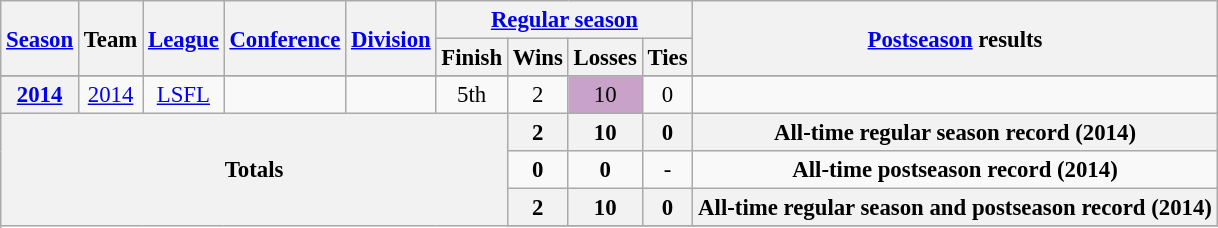<table class="wikitable" style="font-size: 95%;">
<tr>
<th rowspan="2"><a href='#'>Season</a></th>
<th rowspan="2">Team</th>
<th rowspan="2"><a href='#'>League</a></th>
<th rowspan="2"><a href='#'>Conference</a></th>
<th rowspan="2"><a href='#'>Division</a></th>
<th colspan="4"><a href='#'>Regular season</a></th>
<th rowspan="2"><a href='#'>Postseason</a> results</th>
</tr>
<tr>
<th>Finish</th>
<th>Wins</th>
<th>Losses</th>
<th>Ties</th>
</tr>
<tr background:#fcc;">
</tr>
<tr>
<th style="text-align:center;"><a href='#'>2014</a></th>
<td style="text-align:center;"><a href='#'>2014</a></td>
<td style="text-align:center;"><a href='#'>LSFL</a></td>
<td style="text-align:center;"></td>
<td style="text-align:center;"></td>
<td style="text-align:center;">5th</td>
<td style="text-align:center;">2</td>
<td style="text-align:center; background:#c8a2c8;">10</td>
<td style="text-align:center;">0</td>
<td></td>
</tr>
<tr>
<th style="text-align:center;" rowspan="5" colspan="6">Totals</th>
<th style="text-align:center;"><strong>2</strong></th>
<th style="text-align:center;"><strong>10</strong></th>
<th style="text-align:center;"><strong>0</strong></th>
<th style="text-align:center;" colspan="3"><strong>All-time regular season record (2014)</strong></th>
</tr>
<tr style="text-align:center;">
<td><strong>0</strong></td>
<td><strong>0</strong></td>
<td>-</td>
<td colspan="3"><strong>All-time postseason record (2014)</strong></td>
</tr>
<tr>
<th style="text-align:center;"><strong>2</strong></th>
<th style="text-align:center;"><strong>10</strong></th>
<th style="text-align:center;"><strong>0</strong></th>
<th style="text-align:center;" colspan="3"><strong>All-time regular season and postseason record (2014)</strong></th>
</tr>
<tr>
</tr>
</table>
